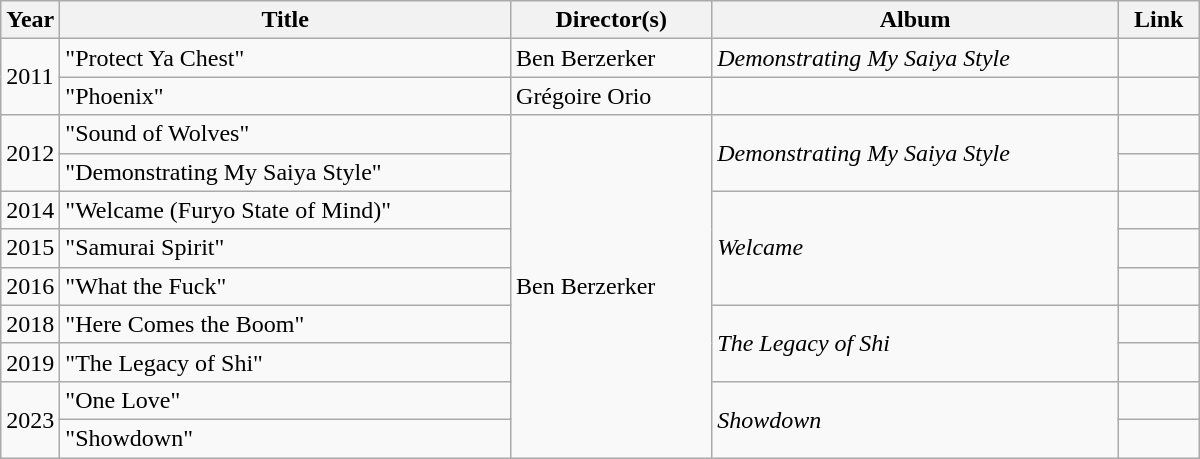<table class="wikitable" style="width:800px;">
<tr>
<th style="width:30px;">Year</th>
<th>Title</th>
<th>Director(s)</th>
<th>Album</th>
<th>Link</th>
</tr>
<tr>
<td rowspan="2">2011</td>
<td>"Protect Ya Chest"</td>
<td>Ben Berzerker</td>
<td><em>Demonstrating My Saiya Style</em></td>
<td></td>
</tr>
<tr>
<td>"Phoenix"</td>
<td>Grégoire Orio</td>
<td></td>
<td></td>
</tr>
<tr>
<td rowspan="2">2012</td>
<td>"Sound of Wolves"</td>
<td rowspan="9">Ben Berzerker</td>
<td rowspan="2"><em>Demonstrating My Saiya Style</em></td>
<td></td>
</tr>
<tr>
<td>"Demonstrating My Saiya Style"</td>
<td></td>
</tr>
<tr>
<td>2014</td>
<td>"Welcame (Furyo State of Mind)"</td>
<td rowspan="3"><em>Welcame</em></td>
<td></td>
</tr>
<tr>
<td>2015</td>
<td>"Samurai Spirit"</td>
<td></td>
</tr>
<tr>
<td>2016</td>
<td>"What the Fuck"</td>
<td></td>
</tr>
<tr>
<td>2018</td>
<td>"Here Comes the Boom"</td>
<td rowspan="2"><em>The Legacy of Shi</em></td>
<td></td>
</tr>
<tr>
<td rowspan="1">2019</td>
<td>"The Legacy of Shi"</td>
<td></td>
</tr>
<tr>
<td rowspan="2">2023</td>
<td>"One Love"</td>
<td rowspan="2"><em>Showdown</em></td>
<td></td>
</tr>
<tr>
<td>"Showdown"</td>
<td></td>
</tr>
</table>
